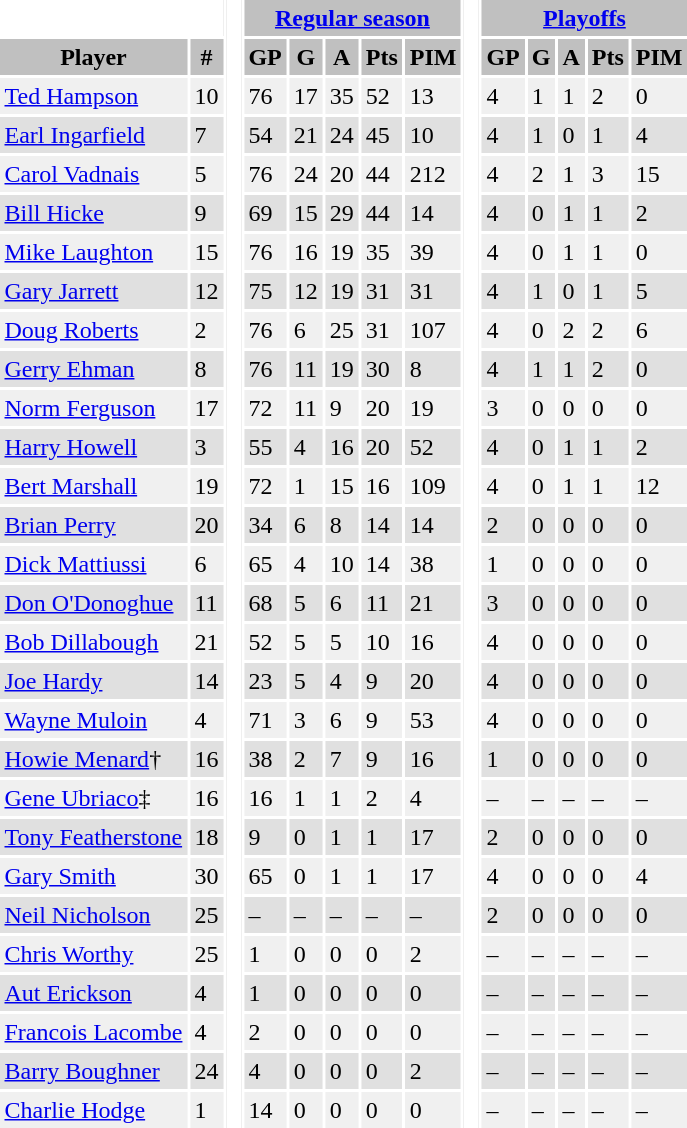<table BORDER="0" CELLPADDING="3" CELLSPACING="2" ID="Table1">
<tr ALIGN="center" bgcolor="#c0c0c0">
<th ALIGN="center" colspan="2" bgcolor="#ffffff"> </th>
<th ALIGN="center" rowspan="99" bgcolor="#ffffff"> </th>
<th ALIGN="center" colspan="5"><a href='#'>Regular season</a></th>
<th ALIGN="center" rowspan="99" bgcolor="#ffffff"> </th>
<th ALIGN="center" colspan="5"><a href='#'>Playoffs</a></th>
</tr>
<tr ALIGN="center" bgcolor="#c0c0c0">
<th ALIGN="center">Player</th>
<th ALIGN="center">#</th>
<th ALIGN="center">GP</th>
<th ALIGN="center">G</th>
<th ALIGN="center">A</th>
<th ALIGN="center">Pts</th>
<th ALIGN="center">PIM</th>
<th ALIGN="center">GP</th>
<th ALIGN="center">G</th>
<th ALIGN="center">A</th>
<th ALIGN="center">Pts</th>
<th ALIGN="center">PIM</th>
</tr>
<tr bgcolor="#f0f0f0">
<td><a href='#'>Ted Hampson</a></td>
<td>10</td>
<td>76</td>
<td>17</td>
<td>35</td>
<td>52</td>
<td>13</td>
<td>4</td>
<td>1</td>
<td>1</td>
<td>2</td>
<td>0</td>
</tr>
<tr bgcolor="#e0e0e0">
<td><a href='#'>Earl Ingarfield</a></td>
<td>7</td>
<td>54</td>
<td>21</td>
<td>24</td>
<td>45</td>
<td>10</td>
<td>4</td>
<td>1</td>
<td>0</td>
<td>1</td>
<td>4</td>
</tr>
<tr bgcolor="#f0f0f0">
<td><a href='#'>Carol Vadnais</a></td>
<td>5</td>
<td>76</td>
<td>24</td>
<td>20</td>
<td>44</td>
<td>212</td>
<td>4</td>
<td>2</td>
<td>1</td>
<td>3</td>
<td>15</td>
</tr>
<tr bgcolor="#e0e0e0">
<td><a href='#'>Bill Hicke</a></td>
<td>9</td>
<td>69</td>
<td>15</td>
<td>29</td>
<td>44</td>
<td>14</td>
<td>4</td>
<td>0</td>
<td>1</td>
<td>1</td>
<td>2</td>
</tr>
<tr bgcolor="#f0f0f0">
<td><a href='#'>Mike Laughton</a></td>
<td>15</td>
<td>76</td>
<td>16</td>
<td>19</td>
<td>35</td>
<td>39</td>
<td>4</td>
<td>0</td>
<td>1</td>
<td>1</td>
<td>0</td>
</tr>
<tr bgcolor="#e0e0e0">
<td><a href='#'>Gary Jarrett</a></td>
<td>12</td>
<td>75</td>
<td>12</td>
<td>19</td>
<td>31</td>
<td>31</td>
<td>4</td>
<td>1</td>
<td>0</td>
<td>1</td>
<td>5</td>
</tr>
<tr bgcolor="#f0f0f0">
<td><a href='#'>Doug Roberts</a></td>
<td>2</td>
<td>76</td>
<td>6</td>
<td>25</td>
<td>31</td>
<td>107</td>
<td>4</td>
<td>0</td>
<td>2</td>
<td>2</td>
<td>6</td>
</tr>
<tr bgcolor="#e0e0e0">
<td><a href='#'>Gerry Ehman</a></td>
<td>8</td>
<td>76</td>
<td>11</td>
<td>19</td>
<td>30</td>
<td>8</td>
<td>4</td>
<td>1</td>
<td>1</td>
<td>2</td>
<td>0</td>
</tr>
<tr bgcolor="#f0f0f0">
<td><a href='#'>Norm Ferguson</a></td>
<td>17</td>
<td>72</td>
<td>11</td>
<td>9</td>
<td>20</td>
<td>19</td>
<td>3</td>
<td>0</td>
<td>0</td>
<td>0</td>
<td>0</td>
</tr>
<tr bgcolor="#e0e0e0">
<td><a href='#'>Harry Howell</a></td>
<td>3</td>
<td>55</td>
<td>4</td>
<td>16</td>
<td>20</td>
<td>52</td>
<td>4</td>
<td>0</td>
<td>1</td>
<td>1</td>
<td>2</td>
</tr>
<tr bgcolor="#f0f0f0">
<td><a href='#'>Bert Marshall</a></td>
<td>19</td>
<td>72</td>
<td>1</td>
<td>15</td>
<td>16</td>
<td>109</td>
<td>4</td>
<td>0</td>
<td>1</td>
<td>1</td>
<td>12</td>
</tr>
<tr bgcolor="#e0e0e0">
<td><a href='#'>Brian Perry</a></td>
<td>20</td>
<td>34</td>
<td>6</td>
<td>8</td>
<td>14</td>
<td>14</td>
<td>2</td>
<td>0</td>
<td>0</td>
<td>0</td>
<td>0</td>
</tr>
<tr bgcolor="#f0f0f0">
<td><a href='#'>Dick Mattiussi</a></td>
<td>6</td>
<td>65</td>
<td>4</td>
<td>10</td>
<td>14</td>
<td>38</td>
<td>1</td>
<td>0</td>
<td>0</td>
<td>0</td>
<td>0</td>
</tr>
<tr bgcolor="#e0e0e0">
<td><a href='#'>Don O'Donoghue</a></td>
<td>11</td>
<td>68</td>
<td>5</td>
<td>6</td>
<td>11</td>
<td>21</td>
<td>3</td>
<td>0</td>
<td>0</td>
<td>0</td>
<td>0</td>
</tr>
<tr bgcolor="#f0f0f0">
<td><a href='#'>Bob Dillabough</a></td>
<td>21</td>
<td>52</td>
<td>5</td>
<td>5</td>
<td>10</td>
<td>16</td>
<td>4</td>
<td>0</td>
<td>0</td>
<td>0</td>
<td>0</td>
</tr>
<tr bgcolor="#e0e0e0">
<td><a href='#'>Joe Hardy</a></td>
<td>14</td>
<td>23</td>
<td>5</td>
<td>4</td>
<td>9</td>
<td>20</td>
<td>4</td>
<td>0</td>
<td>0</td>
<td>0</td>
<td>0</td>
</tr>
<tr bgcolor="#f0f0f0">
<td><a href='#'>Wayne Muloin</a></td>
<td>4</td>
<td>71</td>
<td>3</td>
<td>6</td>
<td>9</td>
<td>53</td>
<td>4</td>
<td>0</td>
<td>0</td>
<td>0</td>
<td>0</td>
</tr>
<tr bgcolor="#e0e0e0">
<td><a href='#'>Howie Menard</a>†</td>
<td>16</td>
<td>38</td>
<td>2</td>
<td>7</td>
<td>9</td>
<td>16</td>
<td>1</td>
<td>0</td>
<td>0</td>
<td>0</td>
<td>0</td>
</tr>
<tr bgcolor="#f0f0f0">
<td><a href='#'>Gene Ubriaco</a>‡</td>
<td>16</td>
<td>16</td>
<td>1</td>
<td>1</td>
<td>2</td>
<td>4</td>
<td>–</td>
<td>–</td>
<td>–</td>
<td>–</td>
<td>–</td>
</tr>
<tr bgcolor="#e0e0e0">
<td><a href='#'>Tony Featherstone</a></td>
<td>18</td>
<td>9</td>
<td>0</td>
<td>1</td>
<td>1</td>
<td>17</td>
<td>2</td>
<td>0</td>
<td>0</td>
<td>0</td>
<td>0</td>
</tr>
<tr bgcolor="#f0f0f0">
<td><a href='#'>Gary Smith</a></td>
<td>30</td>
<td>65</td>
<td>0</td>
<td>1</td>
<td>1</td>
<td>17</td>
<td>4</td>
<td>0</td>
<td>0</td>
<td>0</td>
<td>4</td>
</tr>
<tr bgcolor="#e0e0e0">
<td><a href='#'>Neil Nicholson</a></td>
<td>25</td>
<td>–</td>
<td>–</td>
<td>–</td>
<td>–</td>
<td>–</td>
<td>2</td>
<td>0</td>
<td>0</td>
<td>0</td>
<td>0</td>
</tr>
<tr bgcolor="#f0f0f0">
<td><a href='#'>Chris Worthy</a></td>
<td>25</td>
<td>1</td>
<td>0</td>
<td>0</td>
<td>0</td>
<td>2</td>
<td>–</td>
<td>–</td>
<td>–</td>
<td>–</td>
<td>–</td>
</tr>
<tr bgcolor="#e0e0e0">
<td><a href='#'>Aut Erickson</a></td>
<td>4</td>
<td>1</td>
<td>0</td>
<td>0</td>
<td>0</td>
<td>0</td>
<td>–</td>
<td>–</td>
<td>–</td>
<td>–</td>
<td>–</td>
</tr>
<tr bgcolor="#f0f0f0">
<td><a href='#'>Francois Lacombe</a></td>
<td>4</td>
<td>2</td>
<td>0</td>
<td>0</td>
<td>0</td>
<td>0</td>
<td>–</td>
<td>–</td>
<td>–</td>
<td>–</td>
<td>–</td>
</tr>
<tr bgcolor="#e0e0e0">
<td><a href='#'>Barry Boughner</a></td>
<td>24</td>
<td>4</td>
<td>0</td>
<td>0</td>
<td>0</td>
<td>2</td>
<td>–</td>
<td>–</td>
<td>–</td>
<td>–</td>
<td>–</td>
</tr>
<tr bgcolor="#f0f0f0">
<td><a href='#'>Charlie Hodge</a></td>
<td>1</td>
<td>14</td>
<td>0</td>
<td>0</td>
<td>0</td>
<td>0</td>
<td>–</td>
<td>–</td>
<td>–</td>
<td>–</td>
<td>–</td>
</tr>
</table>
